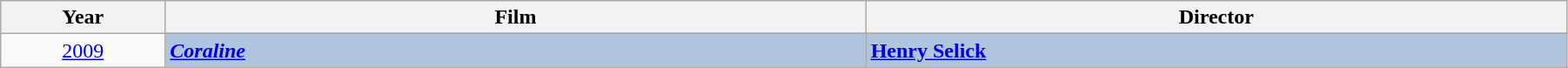<table class="wikitable" width="95%" cellpadding="5">
<tr>
<th width="100"><strong>Year</strong></th>
<th width="450"><strong>Film</strong></th>
<th width="450"><strong>Director</strong></th>
</tr>
<tr>
<td rowspan="2" align="center"><a href='#'>2009</a></td>
</tr>
<tr style="background:#B0C4DE">
<td><strong><em><a href='#'>Coraline</a></em></strong></td>
<td><strong><a href='#'>Henry Selick</a></strong></td>
</tr>
</table>
